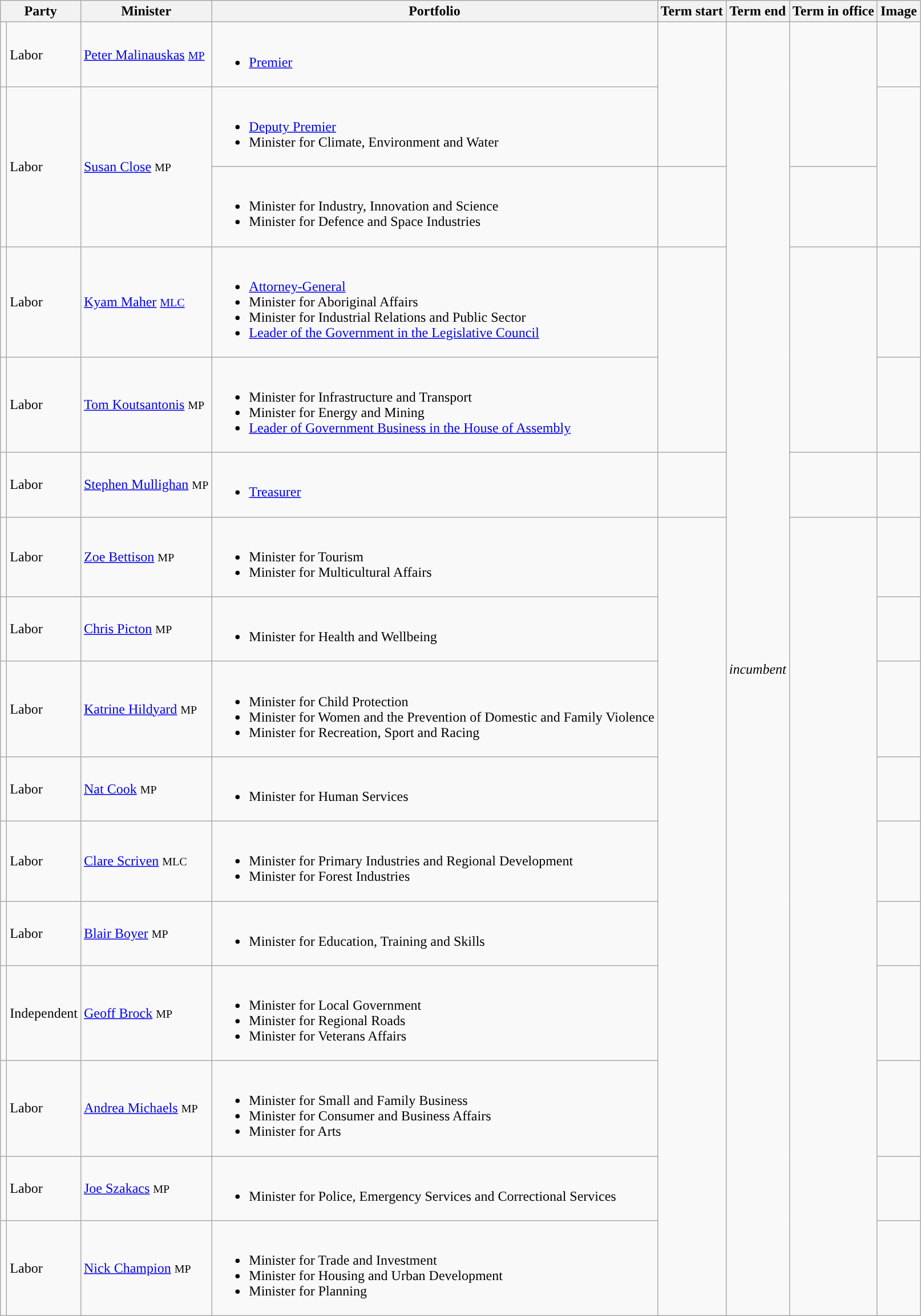<table class="wikitable sortable">
<tr>
<th colspan=2>Party</th>
<th>Minister</th>
<th>Portfolio</th>
<th>Term start</th>
<th>Term end</th>
<th>Term in office</th>
<th>Image</th>
</tr>
<tr>
<td style="background:"></td>
<td>Labor</td>
<td><a href='#'>Peter Malinauskas</a> <small><a href='#'>MP</a></small></td>
<td><br><ul><li><a href='#'>Premier</a></li></ul></td>
<td rowspan="2" align="center"></td>
<td rowspan="16" align="center"><em>incumbent</em></td>
<td rowspan="2" align="center"></td>
<td></td>
</tr>
<tr>
<td rowspan="2" style="background:"></td>
<td rowspan="2">Labor</td>
<td rowspan="2"><a href='#'>Susan Close</a> <small>MP</small></td>
<td><br><ul><li><a href='#'>Deputy Premier</a></li><li>Minister for Climate, Environment and Water</li></ul></td>
<td rowspan="2"></td>
</tr>
<tr>
<td><br><ul><li>Minister for Industry, Innovation and Science</li><li>Minister for Defence and Space Industries</li></ul></td>
<td align="center"></td>
<td align="center"></td>
</tr>
<tr>
<td style="background:"></td>
<td>Labor</td>
<td><a href='#'>Kyam Maher</a> <small><a href='#'>MLC</a></small></td>
<td><br><ul><li><a href='#'>Attorney-General</a></li><li>Minister for Aboriginal Affairs</li><li>Minister for Industrial Relations and Public Sector</li><li><a href='#'>Leader of the Government in the Legislative Council</a></li></ul></td>
<td rowspan=2 align=center></td>
<td rowspan=2 align=center></td>
<td></td>
</tr>
<tr>
<td style="background:"></td>
<td>Labor</td>
<td><a href='#'>Tom Koutsantonis</a> <small>MP</small></td>
<td><br><ul><li>Minister for Infrastructure and Transport</li><li>Minister for Energy and Mining</li><li><a href='#'>Leader of Government Business in the House of Assembly</a></li></ul></td>
<td></td>
</tr>
<tr>
<td style="background:"></td>
<td>Labor</td>
<td><a href='#'>Stephen Mullighan</a> <small>MP</small></td>
<td><br><ul><li><a href='#'>Treasurer</a></li></ul></td>
<td align="center"></td>
<td align="center"></td>
<td></td>
</tr>
<tr>
<td style="background:"></td>
<td>Labor</td>
<td><a href='#'>Zoe Bettison</a> <small>MP</small></td>
<td><br><ul><li>Minister for Tourism</li><li>Minister for Multicultural Affairs</li></ul></td>
<td rowspan=10 align=center></td>
<td rowspan=10 align=center></td>
<td></td>
</tr>
<tr>
<td style="background:"></td>
<td>Labor</td>
<td><a href='#'>Chris Picton</a> <small>MP</small></td>
<td><br><ul><li>Minister for Health and Wellbeing</li></ul></td>
<td></td>
</tr>
<tr>
<td style="background:"></td>
<td>Labor</td>
<td><a href='#'>Katrine Hildyard</a> <small>MP</small></td>
<td><br><ul><li>Minister for Child Protection</li><li>Minister for Women and the Prevention of Domestic and Family Violence</li><li>Minister for Recreation, Sport and Racing</li></ul></td>
<td></td>
</tr>
<tr>
<td style="background:"></td>
<td>Labor</td>
<td><a href='#'>Nat Cook</a> <small>MP</small></td>
<td><br><ul><li>Minister for Human Services</li></ul></td>
<td></td>
</tr>
<tr>
<td style="background:"></td>
<td>Labor</td>
<td><a href='#'>Clare Scriven</a> <small>MLC</small></td>
<td><br><ul><li>Minister for Primary Industries and Regional Development</li><li>Minister for Forest Industries</li></ul></td>
<td></td>
</tr>
<tr>
<td style="background:"></td>
<td>Labor</td>
<td><a href='#'>Blair Boyer</a> <small>MP</small></td>
<td><br><ul><li>Minister for Education, Training and Skills</li></ul></td>
<td></td>
</tr>
<tr>
<td style="background:"></td>
<td>Independent</td>
<td><a href='#'>Geoff Brock</a> <small>MP</small></td>
<td><br><ul><li>Minister for Local Government</li><li>Minister for Regional Roads</li><li>Minister for Veterans Affairs</li></ul></td>
<td></td>
</tr>
<tr>
<td style="background:"></td>
<td>Labor</td>
<td><a href='#'>Andrea Michaels</a> <small>MP</small></td>
<td><br><ul><li>Minister for Small and Family Business</li><li>Minister for Consumer and Business Affairs</li><li>Minister for Arts</li></ul></td>
<td></td>
</tr>
<tr>
<td style="background:"></td>
<td>Labor</td>
<td><a href='#'>Joe Szakacs</a> <small>MP</small></td>
<td><br><ul><li>Minister for Police, Emergency Services and Correctional Services</li></ul></td>
<td></td>
</tr>
<tr>
<td style="background:"></td>
<td>Labor</td>
<td><a href='#'>Nick Champion</a> <small>MP</small></td>
<td><br><ul><li>Minister for Trade and Investment</li><li>Minister for Housing and Urban Development</li><li>Minister for Planning</li></ul></td>
<td></td>
</tr>
</table>
